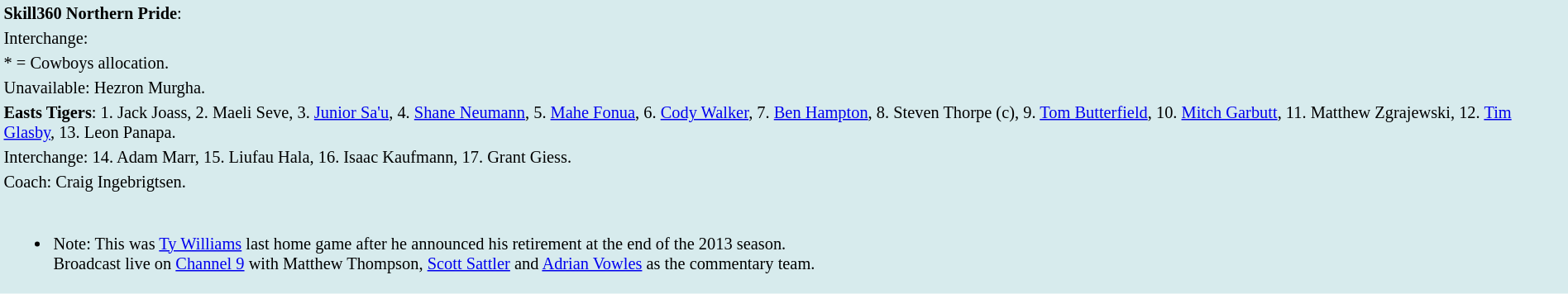<table style="background:#d7ebed; font-size:85%; width:100%;">
<tr>
<td><strong>Skill360 Northern Pride</strong>:             </td>
</tr>
<tr>
<td>Interchange:    </td>
</tr>
<tr>
<td>* = Cowboys allocation.</td>
</tr>
<tr>
<td>Unavailable: Hezron Murgha.</td>
</tr>
<tr>
<td><strong>Easts Tigers</strong>: 1. Jack Joass, 2. Maeli Seve, 3. <a href='#'>Junior Sa'u</a>, 4. <a href='#'>Shane Neumann</a>, 5. <a href='#'>Mahe Fonua</a>, 6. <a href='#'>Cody Walker</a>, 7. <a href='#'>Ben Hampton</a>, 8. Steven Thorpe (c), 9. <a href='#'>Tom Butterfield</a>, 10. <a href='#'>Mitch Garbutt</a>, 11. Matthew Zgrajewski, 12. <a href='#'>Tim Glasby</a>, 13. Leon Panapa.</td>
</tr>
<tr>
<td>Interchange: 14. Adam Marr, 15. Liufau Hala, 16. Isaac Kaufmann, 17. Grant Giess.</td>
</tr>
<tr>
<td>Coach: Craig Ingebrigtsen.</td>
</tr>
<tr>
<td><br><ul><li>Note: This was <a href='#'>Ty Williams</a> last home game after he announced his retirement at the end of the 2013 season.<br>Broadcast live on <a href='#'>Channel 9</a> with Matthew Thompson, <a href='#'>Scott Sattler</a> and <a href='#'>Adrian Vowles</a> as the commentary team.</li></ul></td>
</tr>
</table>
